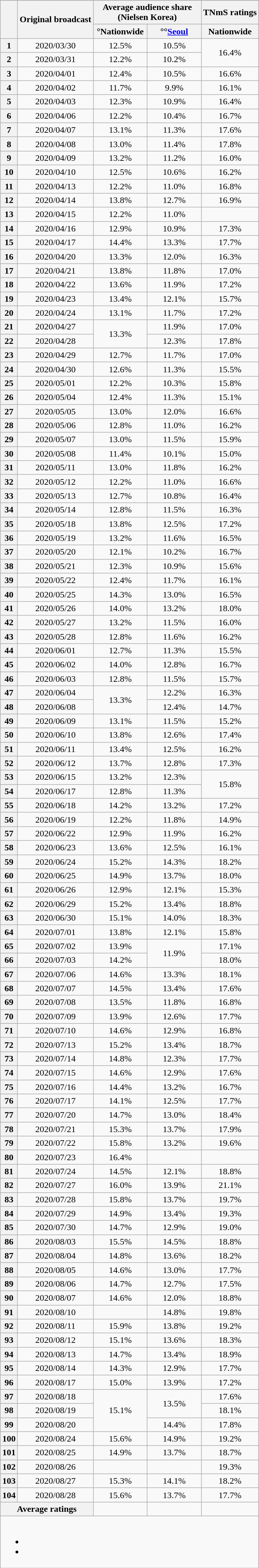<table class="wikitable" style="text-align:center">
<tr>
</tr>
<tr>
</tr>
<tr>
<th rowspan="2"></th>
<th rowspan="2">Original broadcast</th>
<th colspan="2">Average audience share<br>(Nielsen Korea)</th>
<th>TNmS ratings</th>
</tr>
<tr>
<th width="90">°Nationwide</th>
<th width="90">°°<a href='#'>Seoul</a></th>
<th>Nationwide</th>
</tr>
<tr>
<th>1</th>
<td>2020/03/30</td>
<td>12.5%</td>
<td>10.5%</td>
<td rowspan=2>16.4%</td>
</tr>
<tr>
<th>2</th>
<td>2020/03/31</td>
<td>12.2%</td>
<td>10.2%</td>
</tr>
<tr>
<th>3</th>
<td>2020/04/01</td>
<td>12.4%</td>
<td>10.5%</td>
<td>16.6%</td>
</tr>
<tr>
<th>4</th>
<td>2020/04/02</td>
<td>11.7%</td>
<td>9.9%</td>
<td>16.1%</td>
</tr>
<tr>
<th>5</th>
<td>2020/04/03</td>
<td>12.3%</td>
<td>10.9%</td>
<td>16.4%</td>
</tr>
<tr>
<th>6</th>
<td>2020/04/06</td>
<td>12.2%</td>
<td>10.4%</td>
<td>16.7%</td>
</tr>
<tr>
<th>7</th>
<td>2020/04/07</td>
<td>13.1%</td>
<td>11.3%</td>
<td>17.6%</td>
</tr>
<tr>
<th>8</th>
<td>2020/04/08</td>
<td>13.0%</td>
<td>11.4%</td>
<td>17.8%</td>
</tr>
<tr>
<th>9</th>
<td>2020/04/09</td>
<td>13.2%</td>
<td>11.2%</td>
<td>16.0%</td>
</tr>
<tr>
<th>10</th>
<td>2020/04/10</td>
<td>12.5%</td>
<td>10.6%</td>
<td>16.2%</td>
</tr>
<tr>
<th>11</th>
<td>2020/04/13</td>
<td>12.2%</td>
<td>11.0%</td>
<td>16.8%</td>
</tr>
<tr>
<th>12</th>
<td>2020/04/14</td>
<td>13.8%</td>
<td>12.7%</td>
<td>16.9%</td>
</tr>
<tr>
<th>13</th>
<td>2020/04/15</td>
<td>12.2%</td>
<td>11.0%</td>
<td></td>
</tr>
<tr>
<th>14</th>
<td>2020/04/16</td>
<td>12.9%</td>
<td>10.9%</td>
<td>17.3%</td>
</tr>
<tr>
<th>15</th>
<td>2020/04/17</td>
<td>14.4%</td>
<td>13.3%</td>
<td>17.7%</td>
</tr>
<tr>
<th>16</th>
<td>2020/04/20</td>
<td>13.3%</td>
<td>12.0%</td>
<td>16.3%</td>
</tr>
<tr>
<th>17</th>
<td>2020/04/21</td>
<td>13.8%</td>
<td>11.8%</td>
<td>17.0%</td>
</tr>
<tr>
<th>18</th>
<td>2020/04/22</td>
<td>13.6%</td>
<td>11.9%</td>
<td>17.2%</td>
</tr>
<tr>
<th>19</th>
<td>2020/04/23</td>
<td>13.4%</td>
<td>12.1%</td>
<td>15.7%</td>
</tr>
<tr>
<th>20</th>
<td>2020/04/24</td>
<td>13.1%</td>
<td>11.7%</td>
<td>17.2%</td>
</tr>
<tr>
<th>21</th>
<td>2020/04/27</td>
<td rowspan=2>13.3%</td>
<td>11.9%</td>
<td>17.0%</td>
</tr>
<tr>
<th>22</th>
<td>2020/04/28</td>
<td>12.3%</td>
<td>17.8%</td>
</tr>
<tr>
<th>23</th>
<td>2020/04/29</td>
<td>12.7%</td>
<td>11.7%</td>
<td>17.0%</td>
</tr>
<tr>
<th>24</th>
<td>2020/04/30</td>
<td>12.6%</td>
<td>11.3%</td>
<td>15.5%</td>
</tr>
<tr>
<th>25</th>
<td>2020/05/01</td>
<td>12.2%</td>
<td>10.3%</td>
<td>15.8%</td>
</tr>
<tr>
<th>26</th>
<td>2020/05/04</td>
<td>12.4%</td>
<td>11.3%</td>
<td>15.1%</td>
</tr>
<tr>
<th>27</th>
<td>2020/05/05</td>
<td>13.0%</td>
<td>12.0%</td>
<td>16.6%</td>
</tr>
<tr>
<th>28</th>
<td>2020/05/06</td>
<td>12.8%</td>
<td>11.0%</td>
<td>16.2%</td>
</tr>
<tr>
<th>29</th>
<td>2020/05/07</td>
<td>13.0%</td>
<td>11.5%</td>
<td>15.9%</td>
</tr>
<tr>
<th>30</th>
<td>2020/05/08</td>
<td>11.4%</td>
<td>10.1%</td>
<td>15.0%</td>
</tr>
<tr>
<th>31</th>
<td>2020/05/11</td>
<td>13.0%</td>
<td>11.8%</td>
<td>16.2%</td>
</tr>
<tr>
<th>32</th>
<td>2020/05/12</td>
<td>12.2%</td>
<td>11.0%</td>
<td>16.6%</td>
</tr>
<tr>
<th>33</th>
<td>2020/05/13</td>
<td>12.7%</td>
<td>10.8%</td>
<td>16.4%</td>
</tr>
<tr>
<th>34</th>
<td>2020/05/14</td>
<td>12.8%</td>
<td>11.5%</td>
<td>16.3%</td>
</tr>
<tr>
<th>35</th>
<td>2020/05/18</td>
<td>13.8%</td>
<td>12.5%</td>
<td>17.2%</td>
</tr>
<tr>
<th>36</th>
<td>2020/05/19</td>
<td>13.2%</td>
<td>11.6%</td>
<td>16.5%</td>
</tr>
<tr>
<th>37</th>
<td>2020/05/20</td>
<td>12.1%</td>
<td>10.2%</td>
<td>16.7%</td>
</tr>
<tr>
<th>38</th>
<td>2020/05/21</td>
<td>12.3%</td>
<td>10.9%</td>
<td>15.6%</td>
</tr>
<tr>
<th>39</th>
<td>2020/05/22</td>
<td>12.4%</td>
<td>11.7%</td>
<td>16.1%</td>
</tr>
<tr>
<th>40</th>
<td>2020/05/25</td>
<td>14.3%</td>
<td>13.0%</td>
<td>16.5%</td>
</tr>
<tr>
<th>41</th>
<td>2020/05/26</td>
<td>14.0%</td>
<td>13.2%</td>
<td>18.0%</td>
</tr>
<tr>
<th>42</th>
<td>2020/05/27</td>
<td>13.2%</td>
<td>11.5%</td>
<td>16.0%</td>
</tr>
<tr>
<th>43</th>
<td>2020/05/28</td>
<td>12.8%</td>
<td>11.6%</td>
<td>16.2%</td>
</tr>
<tr>
<th>44</th>
<td>2020/06/01</td>
<td>12.7%</td>
<td>11.3%</td>
<td>15.5%</td>
</tr>
<tr>
<th>45</th>
<td>2020/06/02</td>
<td>14.0%</td>
<td>12.8%</td>
<td>16.7%</td>
</tr>
<tr>
<th>46</th>
<td>2020/06/03</td>
<td>12.8%</td>
<td>11.5%</td>
<td>15.7%</td>
</tr>
<tr>
<th>47</th>
<td>2020/06/04</td>
<td rowspan=2>13.3%</td>
<td>12.2%</td>
<td>16.3%</td>
</tr>
<tr>
<th>48</th>
<td>2020/06/08</td>
<td>12.4%</td>
<td>14.7%</td>
</tr>
<tr>
<th>49</th>
<td>2020/06/09</td>
<td>13.1%</td>
<td>11.5%</td>
<td>15.2%</td>
</tr>
<tr>
<th>50</th>
<td>2020/06/10</td>
<td>13.8%</td>
<td>12.6%</td>
<td>17.4%</td>
</tr>
<tr>
<th>51</th>
<td>2020/06/11</td>
<td>13.4%</td>
<td>12.5%</td>
<td>16.2%</td>
</tr>
<tr>
<th>52</th>
<td>2020/06/12</td>
<td>13.7%</td>
<td>12.8%</td>
<td>17.3%</td>
</tr>
<tr>
<th>53</th>
<td>2020/06/15</td>
<td>13.2%</td>
<td>12.3%</td>
<td rowspan=2>15.8%</td>
</tr>
<tr>
<th>54</th>
<td>2020/06/17</td>
<td>12.8%</td>
<td>11.3%</td>
</tr>
<tr>
<th>55</th>
<td>2020/06/18</td>
<td>14.2%</td>
<td>13.2%</td>
<td>17.2%</td>
</tr>
<tr>
<th>56</th>
<td>2020/06/19</td>
<td>12.2%</td>
<td>11.8%</td>
<td>14.9%</td>
</tr>
<tr>
<th>57</th>
<td>2020/06/22</td>
<td>12.9%</td>
<td>11.9%</td>
<td>16.2%</td>
</tr>
<tr>
<th>58</th>
<td>2020/06/23</td>
<td>13.6%</td>
<td>12.5%</td>
<td>16.1%</td>
</tr>
<tr>
<th>59</th>
<td>2020/06/24</td>
<td>15.2%</td>
<td>14.3%</td>
<td>18.2%</td>
</tr>
<tr>
<th>60</th>
<td>2020/06/25</td>
<td>14.9%</td>
<td>13.7%</td>
<td>18.0%</td>
</tr>
<tr>
<th>61</th>
<td>2020/06/26</td>
<td>12.9%</td>
<td>12.1%</td>
<td>15.3%</td>
</tr>
<tr>
<th>62</th>
<td>2020/06/29</td>
<td>15.2%</td>
<td>13.4%</td>
<td>18.8%</td>
</tr>
<tr>
<th>63</th>
<td>2020/06/30</td>
<td>15.1%</td>
<td>14.0%</td>
<td>18.3%</td>
</tr>
<tr>
<th>64</th>
<td>2020/07/01</td>
<td>13.8%</td>
<td>12.1%</td>
<td>15.8%</td>
</tr>
<tr>
<th>65</th>
<td>2020/07/02</td>
<td>13.9%</td>
<td rowspan=2>11.9%</td>
<td>17.1%</td>
</tr>
<tr>
<th>66</th>
<td>2020/07/03</td>
<td>14.2%</td>
<td>18.0%</td>
</tr>
<tr>
<th>67</th>
<td>2020/07/06</td>
<td>14.6%</td>
<td>13.3%</td>
<td>18.1%</td>
</tr>
<tr>
<th>68</th>
<td>2020/07/07</td>
<td>14.5%</td>
<td>13.4%</td>
<td>17.6%</td>
</tr>
<tr>
<th>69</th>
<td>2020/07/08</td>
<td>13.5%</td>
<td>11.8%</td>
<td>16.8%</td>
</tr>
<tr>
<th>70</th>
<td>2020/07/09</td>
<td>13.9%</td>
<td>12.6%</td>
<td>17.7%</td>
</tr>
<tr>
<th>71</th>
<td>2020/07/10</td>
<td>14.6%</td>
<td>12.9%</td>
<td>16.8%</td>
</tr>
<tr>
<th>72</th>
<td>2020/07/13</td>
<td>15.2%</td>
<td>13.4%</td>
<td>18.7%</td>
</tr>
<tr>
<th>73</th>
<td>2020/07/14</td>
<td>14.8%</td>
<td>12.3%</td>
<td>17.7%</td>
</tr>
<tr>
<th>74</th>
<td>2020/07/15</td>
<td>14.6%</td>
<td>12.9%</td>
<td>17.6%</td>
</tr>
<tr>
<th>75</th>
<td>2020/07/16</td>
<td>14.4%</td>
<td>13.2%</td>
<td>16.7%</td>
</tr>
<tr>
<th>76</th>
<td>2020/07/17</td>
<td>14.1%</td>
<td>12.5%</td>
<td>17.7%</td>
</tr>
<tr>
<th>77</th>
<td>2020/07/20</td>
<td>14.7%</td>
<td>13.0%</td>
<td>18.4%</td>
</tr>
<tr>
<th>78</th>
<td>2020/07/21</td>
<td>15.3%</td>
<td>13.7%</td>
<td>17.9%</td>
</tr>
<tr>
<th>79</th>
<td>2020/07/22</td>
<td>15.8%</td>
<td>13.2%</td>
<td>19.6%</td>
</tr>
<tr>
<th>80</th>
<td>2020/07/23</td>
<td>16.4%</td>
<td></td>
<td></td>
</tr>
<tr>
<th>81</th>
<td>2020/07/24</td>
<td>14.5%</td>
<td>12.1%</td>
<td>18.8%</td>
</tr>
<tr>
<th>82</th>
<td>2020/07/27</td>
<td>16.0%</td>
<td>13.9%</td>
<td>21.1%</td>
</tr>
<tr>
<th>83</th>
<td>2020/07/28</td>
<td>15.8%</td>
<td>13.7%</td>
<td>19.7%</td>
</tr>
<tr>
<th>84</th>
<td>2020/07/29</td>
<td>14.9%</td>
<td>13.4%</td>
<td>19.3%</td>
</tr>
<tr>
<th>85</th>
<td>2020/07/30</td>
<td>14.7%</td>
<td>12.9%</td>
<td>19.0%</td>
</tr>
<tr>
<th>86</th>
<td>2020/08/03</td>
<td>15.5%</td>
<td>14.5%</td>
<td>18.8%</td>
</tr>
<tr>
<th>87</th>
<td>2020/08/04</td>
<td>14.8%</td>
<td>13.6%</td>
<td>18.2%</td>
</tr>
<tr>
<th>88</th>
<td>2020/08/05</td>
<td>14.6%</td>
<td>13.0%</td>
<td>17.7%</td>
</tr>
<tr>
<th>89</th>
<td>2020/08/06</td>
<td>14.7%</td>
<td>12.7%</td>
<td>17.5%</td>
</tr>
<tr>
<th>90</th>
<td>2020/08/07</td>
<td>14.6%</td>
<td>12.0%</td>
<td>18.8%</td>
</tr>
<tr>
<th>91</th>
<td>2020/08/10</td>
<td></td>
<td>14.8%</td>
<td>19.8%</td>
</tr>
<tr>
<th>92</th>
<td>2020/08/11</td>
<td>15.9%</td>
<td>13.8%</td>
<td>19.2%</td>
</tr>
<tr>
<th>93</th>
<td>2020/08/12</td>
<td>15.1%</td>
<td>13.6%</td>
<td>18.3%</td>
</tr>
<tr>
<th>94</th>
<td>2020/08/13</td>
<td>14.7%</td>
<td>13.4%</td>
<td>18.9%</td>
</tr>
<tr>
<th>95</th>
<td>2020/08/14</td>
<td>14.3%</td>
<td>12.9%</td>
<td>17.7%</td>
</tr>
<tr>
<th>96</th>
<td>2020/08/17</td>
<td>15.0%</td>
<td>13.9%</td>
<td>17.2%</td>
</tr>
<tr>
<th>97</th>
<td>2020/08/18</td>
<td rowspan=3>15.1%</td>
<td rowspan=2>13.5%</td>
<td>17.6%</td>
</tr>
<tr>
<th>98</th>
<td>2020/08/19</td>
<td>18.1%</td>
</tr>
<tr>
<th>99</th>
<td>2020/08/20</td>
<td>14.4%</td>
<td>17.8%</td>
</tr>
<tr>
<th>100</th>
<td>2020/08/24</td>
<td>15.6%</td>
<td>14.9%</td>
<td>19.2%</td>
</tr>
<tr>
<th>101</th>
<td>2020/08/25</td>
<td>14.9%</td>
<td>13.7%</td>
<td>18.7%</td>
</tr>
<tr>
<th>102</th>
<td>2020/08/26</td>
<td></td>
<td></td>
<td>19.3%</td>
</tr>
<tr>
<th>103</th>
<td>2020/08/27</td>
<td>15.3%</td>
<td>14.1%</td>
<td>18.2%</td>
</tr>
<tr>
<th>104</th>
<td>2020/08/28</td>
<td>15.6%</td>
<td>13.7%</td>
<td>17.7%</td>
</tr>
<tr>
<th colspan=2>Average ratings</th>
<td></td>
<td></td>
<td></td>
</tr>
<tr>
<td colspan="6"><br><ul><li></li><li></li></ul></td>
</tr>
</table>
